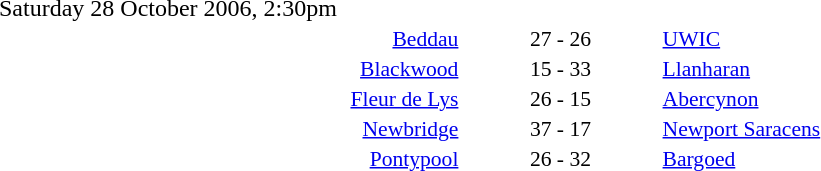<table style="width:70%;" cellspacing="1">
<tr>
<th width=35%></th>
<th width=15%></th>
<th></th>
</tr>
<tr>
<td>Saturday 28 October 2006, 2:30pm</td>
</tr>
<tr style=font-size:90%>
<td align=right><a href='#'>Beddau</a></td>
<td align=center>27 - 26</td>
<td><a href='#'>UWIC</a></td>
</tr>
<tr style=font-size:90%>
<td align=right><a href='#'>Blackwood</a></td>
<td align=center>15 - 33</td>
<td><a href='#'>Llanharan</a></td>
</tr>
<tr style=font-size:90%>
<td align=right><a href='#'>Fleur de Lys</a></td>
<td align=center>26 - 15</td>
<td><a href='#'>Abercynon</a></td>
</tr>
<tr style=font-size:90%>
<td align=right><a href='#'>Newbridge</a></td>
<td align=center>37 - 17</td>
<td><a href='#'>Newport Saracens</a></td>
</tr>
<tr style=font-size:90%>
<td align=right><a href='#'>Pontypool</a></td>
<td align=center>26 - 32</td>
<td><a href='#'>Bargoed</a></td>
</tr>
</table>
